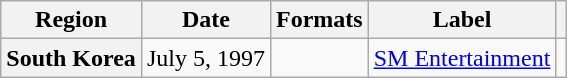<table class="wikitable plainrowheaders">
<tr>
<th scope="col">Region</th>
<th scope="col">Date</th>
<th scope="col">Formats</th>
<th scope="col">Label</th>
<th scope="col" class="unsortable"></th>
</tr>
<tr>
<th scope="row">South Korea</th>
<td>July 5, 1997</td>
<td></td>
<td><a href='#'>SM Entertainment</a></td>
<td align="center"></td>
</tr>
</table>
